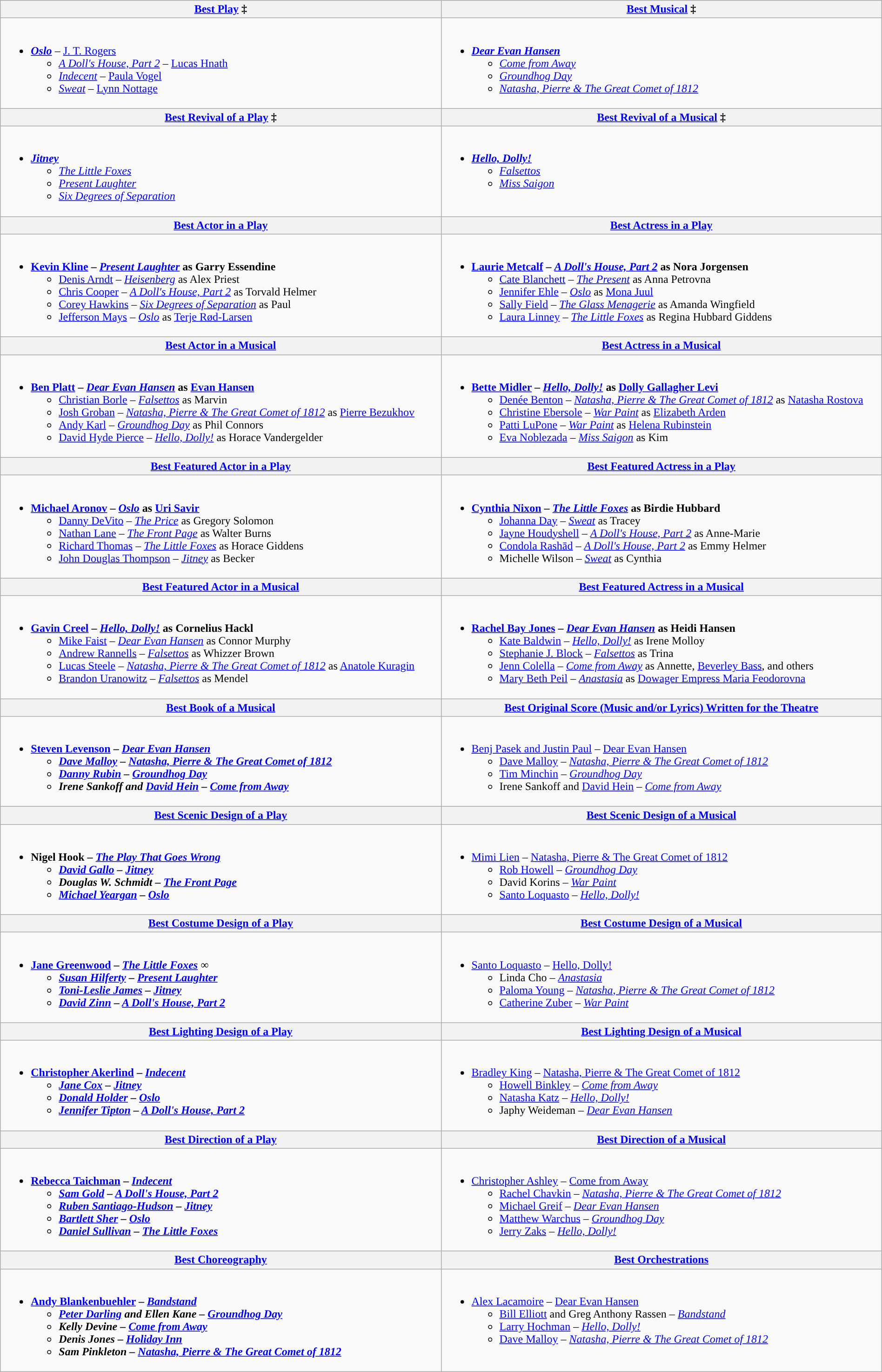<table class="wikitable" style="width:100%;">
<tr>
<th width:50%;"><a href='#'>Best Play</a> ‡</th>
<th width:50%;"><a href='#'>Best Musical</a> ‡</th>
</tr>
<tr>
<td valign="top"><br><ul><li><strong><em><a href='#'>Oslo</a></em></strong> – <a href='#'>J. T. Rogers</a><ul><li><em><a href='#'>A Doll's House, Part 2</a></em> – <a href='#'>Lucas Hnath</a></li><li><em><a href='#'>Indecent</a></em> – <a href='#'>Paula Vogel</a></li><li><em><a href='#'>Sweat</a></em> – <a href='#'>Lynn Nottage</a></li></ul></li></ul></td>
<td valign="top"><br><ul><li><strong><em><a href='#'>Dear Evan Hansen</a></em></strong><ul><li><em><a href='#'>Come from Away</a></em></li><li><em><a href='#'>Groundhog Day</a></em></li><li><em><a href='#'>Natasha, Pierre & The Great Comet of 1812</a></em></li></ul></li></ul></td>
</tr>
<tr>
<th width="50%"><a href='#'>Best Revival of a Play</a> ‡</th>
<th width="50%"><a href='#'>Best Revival of a Musical</a> ‡</th>
</tr>
<tr>
<td valign="top"><br><ul><li><strong><em><a href='#'>Jitney</a></em></strong><ul><li><em><a href='#'>The Little Foxes</a></em></li><li><em><a href='#'>Present Laughter</a></em></li><li><em><a href='#'>Six Degrees of Separation</a></em></li></ul></li></ul></td>
<td valign="top"><br><ul><li><strong><em><a href='#'>Hello, Dolly!</a></em></strong><ul><li><em><a href='#'>Falsettos</a></em></li><li><em><a href='#'>Miss Saigon</a></em></li></ul></li></ul></td>
</tr>
<tr>
<th width="50%"><a href='#'>Best Actor in a Play</a></th>
<th width="50%"><a href='#'>Best Actress in a Play</a></th>
</tr>
<tr>
<td valign="top"><br><ul><li><strong><a href='#'>Kevin Kline</a> – <em><a href='#'>Present Laughter</a></em> as Garry Essendine</strong><ul><li><a href='#'>Denis Arndt</a> – <em><a href='#'>Heisenberg</a></em> as Alex Priest</li><li><a href='#'>Chris Cooper</a> – <em><a href='#'>A Doll's House, Part 2</a></em> as Torvald Helmer</li><li><a href='#'>Corey Hawkins</a> – <em><a href='#'>Six Degrees of Separation</a></em> as Paul</li><li><a href='#'>Jefferson Mays</a> – <em><a href='#'>Oslo</a></em> as <a href='#'>Terje Rød-Larsen</a></li></ul></li></ul></td>
<td valign="top"><br><ul><li><strong><a href='#'>Laurie Metcalf</a> – <em><a href='#'>A Doll's House, Part 2</a></em> as Nora Jorgensen</strong><ul><li><a href='#'>Cate Blanchett</a> – <em><a href='#'>The Present</a></em> as Anna Petrovna</li><li><a href='#'>Jennifer Ehle</a> – <em><a href='#'>Oslo</a></em> as <a href='#'>Mona Juul</a></li><li><a href='#'>Sally Field</a> – <em><a href='#'>The Glass Menagerie</a></em> as Amanda Wingfield</li><li><a href='#'>Laura Linney</a> – <em><a href='#'>The Little Foxes</a></em> as Regina Hubbard Giddens</li></ul></li></ul></td>
</tr>
<tr>
<th width="50%"><a href='#'>Best Actor in a Musical</a></th>
<th width="50%"><a href='#'>Best Actress in a Musical</a></th>
</tr>
<tr>
<td valign="top"><br><ul><li><strong><a href='#'>Ben Platt</a> – <em><a href='#'>Dear Evan Hansen</a></em> as <a href='#'>Evan Hansen</a></strong><ul><li><a href='#'>Christian Borle</a> – <em><a href='#'>Falsettos</a></em> as Marvin</li><li><a href='#'>Josh Groban</a> – <em><a href='#'>Natasha, Pierre & The Great Comet of 1812</a></em> as <a href='#'>Pierre Bezukhov</a></li><li><a href='#'>Andy Karl</a> – <em><a href='#'>Groundhog Day</a></em> as Phil Connors</li><li><a href='#'>David Hyde Pierce</a> – <em><a href='#'>Hello, Dolly!</a></em> as Horace Vandergelder</li></ul></li></ul></td>
<td valign="top"><br><ul><li><strong><a href='#'>Bette Midler</a> – <em><a href='#'>Hello, Dolly!</a></em> as <a href='#'>Dolly Gallagher Levi</a></strong><ul><li><a href='#'>Denée Benton</a> – <em><a href='#'>Natasha, Pierre & The Great Comet of 1812</a></em> as <a href='#'>Natasha Rostova</a></li><li><a href='#'>Christine Ebersole</a> – <em><a href='#'>War Paint</a></em> as <a href='#'>Elizabeth Arden</a></li><li><a href='#'>Patti LuPone</a> – <em><a href='#'>War Paint</a></em> as <a href='#'>Helena Rubinstein</a></li><li><a href='#'>Eva Noblezada</a> – <em><a href='#'>Miss Saigon</a></em> as Kim</li></ul></li></ul></td>
</tr>
<tr>
<th width="50%"><a href='#'>Best Featured Actor in a Play</a></th>
<th width="50%"><a href='#'>Best Featured Actress in a Play</a></th>
</tr>
<tr>
<td valign="top"><br><ul><li><strong><a href='#'>Michael Aronov</a> – <em><a href='#'>Oslo</a></em> as <a href='#'>Uri Savir</a></strong><ul><li><a href='#'>Danny DeVito</a> – <em><a href='#'>The Price</a></em> as Gregory Solomon</li><li><a href='#'>Nathan Lane</a> – <em><a href='#'>The Front Page</a></em> as Walter Burns</li><li><a href='#'>Richard Thomas</a> – <em><a href='#'>The Little Foxes</a></em> as Horace Giddens</li><li><a href='#'>John Douglas Thompson</a> – <em><a href='#'>Jitney</a></em> as Becker</li></ul></li></ul></td>
<td valign="top"><br><ul><li><strong><a href='#'>Cynthia Nixon</a> – <em><a href='#'>The Little Foxes</a></em> as Birdie Hubbard</strong><ul><li><a href='#'>Johanna Day</a> – <em><a href='#'>Sweat</a></em> as Tracey</li><li><a href='#'>Jayne Houdyshell</a> – <em><a href='#'>A Doll's House, Part 2</a></em> as Anne-Marie</li><li><a href='#'>Condola Rashād</a> – <em><a href='#'>A Doll's House, Part 2</a></em> as Emmy Helmer</li><li>Michelle Wilson – <em><a href='#'>Sweat</a></em> as Cynthia</li></ul></li></ul></td>
</tr>
<tr>
<th width="50%"><a href='#'>Best Featured Actor in a Musical</a></th>
<th width="50%"><a href='#'>Best Featured Actress in a Musical</a></th>
</tr>
<tr>
<td valign="top"><br><ul><li><strong><a href='#'>Gavin Creel</a> – <em><a href='#'>Hello, Dolly!</a></em> as Cornelius Hackl</strong><ul><li><a href='#'>Mike Faist</a> – <em><a href='#'>Dear Evan Hansen</a></em> as Connor Murphy</li><li><a href='#'>Andrew Rannells</a> – <em><a href='#'>Falsettos</a></em> as Whizzer Brown</li><li><a href='#'>Lucas Steele</a> – <em><a href='#'>Natasha, Pierre & The Great Comet of 1812</a></em> as <a href='#'>Anatole Kuragin</a></li><li><a href='#'>Brandon Uranowitz</a> – <em><a href='#'>Falsettos</a></em> as Mendel</li></ul></li></ul></td>
<td valign="top"><br><ul><li><strong><a href='#'>Rachel Bay Jones</a> – <em><a href='#'>Dear Evan Hansen</a></em> as Heidi Hansen</strong><ul><li><a href='#'>Kate Baldwin</a> – <em><a href='#'>Hello, Dolly!</a></em> as Irene Molloy</li><li><a href='#'>Stephanie J. Block</a> – <em><a href='#'>Falsettos</a></em> as Trina</li><li><a href='#'>Jenn Colella</a> – <em><a href='#'>Come from Away</a></em> as Annette, <a href='#'>Beverley Bass</a>, and others</li><li><a href='#'>Mary Beth Peil</a> – <em><a href='#'>Anastasia</a></em> as <a href='#'>Dowager Empress Maria Feodorovna</a></li></ul></li></ul></td>
</tr>
<tr>
<th width="50%"><a href='#'>Best Book of a Musical</a></th>
<th width="50%"><a href='#'>Best Original Score (Music and/or Lyrics) Written for the Theatre</a></th>
</tr>
<tr>
<td valign="top"><br><ul><li><strong><a href='#'>Steven Levenson</a> – <em><a href='#'>Dear Evan Hansen</a><strong><em><ul><li><a href='#'>Dave Malloy</a> – </em><a href='#'>Natasha, Pierre & The Great Comet of 1812</a><em></li><li><a href='#'>Danny Rubin</a> – </em><a href='#'>Groundhog Day</a><em></li><li>Irene Sankoff and <a href='#'>David Hein</a> – </em><a href='#'>Come from Away</a><em></li></ul></li></ul></td>
<td valign="top"><br><ul><li></strong><a href='#'>Benj Pasek and Justin Paul</a> – </em><a href='#'>Dear Evan Hansen</a></em></strong><ul><li><a href='#'>Dave Malloy</a> – <em><a href='#'>Natasha, Pierre & The Great Comet of 1812</a></em></li><li><a href='#'>Tim Minchin</a> – <em><a href='#'>Groundhog Day</a></em></li><li>Irene Sankoff and <a href='#'>David Hein</a> – <em><a href='#'>Come from Away</a></em></li></ul></li></ul></td>
</tr>
<tr>
<th width="50%"><a href='#'>Best Scenic Design of a Play</a></th>
<th width="50%"><a href='#'>Best Scenic Design of a Musical</a></th>
</tr>
<tr>
<td valign="top"><br><ul><li><strong>Nigel Hook – <em><a href='#'>The Play That Goes Wrong</a><strong><em><ul><li><a href='#'>David Gallo</a> – </em><a href='#'>Jitney</a><em></li><li>Douglas W. Schmidt – </em><a href='#'>The Front Page</a><em></li><li><a href='#'>Michael Yeargan</a> – </em><a href='#'>Oslo</a><em></li></ul></li></ul></td>
<td valign="top"><br><ul><li></strong><a href='#'>Mimi Lien</a> – </em><a href='#'>Natasha, Pierre & The Great Comet of 1812</a></em></strong><ul><li><a href='#'>Rob Howell</a> – <em><a href='#'>Groundhog Day</a></em></li><li>David Korins – <em><a href='#'>War Paint</a></em></li><li><a href='#'>Santo Loquasto</a> – <em><a href='#'>Hello, Dolly!</a></em></li></ul></li></ul></td>
</tr>
<tr>
<th width="50%"><a href='#'>Best Costume Design of a Play</a></th>
<th width="50%"><a href='#'>Best Costume Design of a Musical</a></th>
</tr>
<tr>
<td valign="top"><br><ul><li><strong><a href='#'>Jane Greenwood</a> – <em><a href='#'>The Little Foxes</a><strong><em> ∞<ul><li><a href='#'>Susan Hilferty</a> – </em><a href='#'>Present Laughter</a><em></li><li><a href='#'>Toni-Leslie James</a> – </em><a href='#'>Jitney</a><em></li><li><a href='#'>David Zinn</a> – </em><a href='#'>A Doll's House, Part 2</a><em></li></ul></li></ul></td>
<td valign="top"><br><ul><li></strong><a href='#'>Santo Loquasto</a> – </em><a href='#'>Hello, Dolly!</a></em></strong><ul><li>Linda Cho – <em><a href='#'>Anastasia</a></em></li><li><a href='#'>Paloma Young</a> – <em><a href='#'>Natasha, Pierre & The Great Comet of 1812</a></em></li><li><a href='#'>Catherine Zuber</a> – <em><a href='#'>War Paint</a></em></li></ul></li></ul></td>
</tr>
<tr>
<th width="50%"><a href='#'>Best Lighting Design of a Play</a></th>
<th width="50%"><a href='#'>Best Lighting Design of a Musical</a></th>
</tr>
<tr>
<td valign="top"><br><ul><li><strong><a href='#'>Christopher Akerlind</a> – <em><a href='#'>Indecent</a><strong><em><ul><li><a href='#'>Jane Cox</a> – </em><a href='#'>Jitney</a><em></li><li><a href='#'>Donald Holder</a> – </em><a href='#'>Oslo</a><em></li><li><a href='#'>Jennifer Tipton</a> – </em><a href='#'>A Doll's House, Part 2</a><em></li></ul></li></ul></td>
<td valign="top"><br><ul><li></strong><a href='#'>Bradley King</a> – </em><a href='#'>Natasha, Pierre & The Great Comet of 1812</a></em></strong><ul><li><a href='#'>Howell Binkley</a> – <em><a href='#'>Come from Away</a></em></li><li><a href='#'>Natasha Katz</a> – <em><a href='#'>Hello, Dolly!</a></em></li><li>Japhy Weideman – <em><a href='#'>Dear Evan Hansen</a></em></li></ul></li></ul></td>
</tr>
<tr>
<th width="50%"><a href='#'>Best Direction of a Play</a></th>
<th width="50%"><a href='#'>Best Direction of a Musical</a></th>
</tr>
<tr>
<td valign="top"><br><ul><li><strong><a href='#'>Rebecca Taichman</a> – <em><a href='#'>Indecent</a><strong><em><ul><li><a href='#'>Sam Gold</a> – </em><a href='#'>A Doll's House, Part 2</a><em></li><li><a href='#'>Ruben Santiago-Hudson</a> – </em><a href='#'>Jitney</a><em></li><li><a href='#'>Bartlett Sher</a> – </em><a href='#'>Oslo</a><em></li><li><a href='#'>Daniel Sullivan</a> – </em><a href='#'>The Little Foxes</a><em></li></ul></li></ul></td>
<td valign="top"><br><ul><li></strong><a href='#'>Christopher Ashley</a> – </em><a href='#'>Come from Away</a></em></strong><ul><li><a href='#'>Rachel Chavkin</a> – <em><a href='#'>Natasha, Pierre & The Great Comet of 1812</a></em></li><li><a href='#'>Michael Greif</a> – <em><a href='#'>Dear Evan Hansen</a></em></li><li><a href='#'>Matthew Warchus</a> – <em><a href='#'>Groundhog Day</a></em></li><li><a href='#'>Jerry Zaks</a> – <em><a href='#'>Hello, Dolly!</a></em></li></ul></li></ul></td>
</tr>
<tr>
<th width="50%"><a href='#'>Best Choreography</a></th>
<th width="50%"><a href='#'>Best Orchestrations</a></th>
</tr>
<tr>
<td valign="top"><br><ul><li><strong><a href='#'>Andy Blankenbuehler</a> – <em><a href='#'>Bandstand</a><strong><em><ul><li><a href='#'>Peter Darling</a> and Ellen Kane – </em><a href='#'>Groundhog Day</a><em></li><li>Kelly Devine – </em><a href='#'>Come from Away</a><em></li><li>Denis Jones – </em><a href='#'>Holiday Inn</a><em></li><li>Sam Pinkleton – </em><a href='#'>Natasha, Pierre & The Great Comet of 1812</a><em></li></ul></li></ul></td>
<td valign="top"><br><ul><li></strong><a href='#'>Alex Lacamoire</a> – </em><a href='#'>Dear Evan Hansen</a></em></strong><ul><li><a href='#'>Bill Elliott</a> and Greg Anthony Rassen – <em><a href='#'>Bandstand</a></em></li><li><a href='#'>Larry Hochman</a> – <em><a href='#'>Hello, Dolly!</a></em></li><li><a href='#'>Dave Malloy</a> – <em><a href='#'>Natasha, Pierre & The Great Comet of 1812</a></em></li></ul></li></ul></td>
</tr>
</table>
